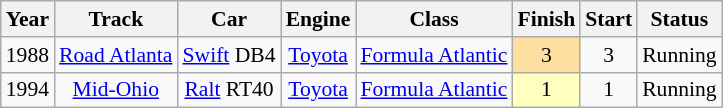<table class="wikitable" style="text-align:center; font-size:90%">
<tr>
<th>Year</th>
<th>Track</th>
<th>Car</th>
<th>Engine</th>
<th>Class</th>
<th>Finish</th>
<th>Start</th>
<th>Status</th>
</tr>
<tr>
<td>1988</td>
<td><a href='#'>Road Atlanta</a></td>
<td><a href='#'>Swift</a> DB4</td>
<td><a href='#'>Toyota</a></td>
<td><a href='#'>Formula Atlantic</a></td>
<td style="background:#FFDF9F;">3</td>
<td>3</td>
<td>Running</td>
</tr>
<tr>
<td>1994</td>
<td><a href='#'>Mid-Ohio</a></td>
<td><a href='#'>Ralt</a> RT40</td>
<td><a href='#'>Toyota</a></td>
<td><a href='#'>Formula Atlantic</a></td>
<td style="background:#FFFFBF;">1</td>
<td>1</td>
<td>Running</td>
</tr>
</table>
